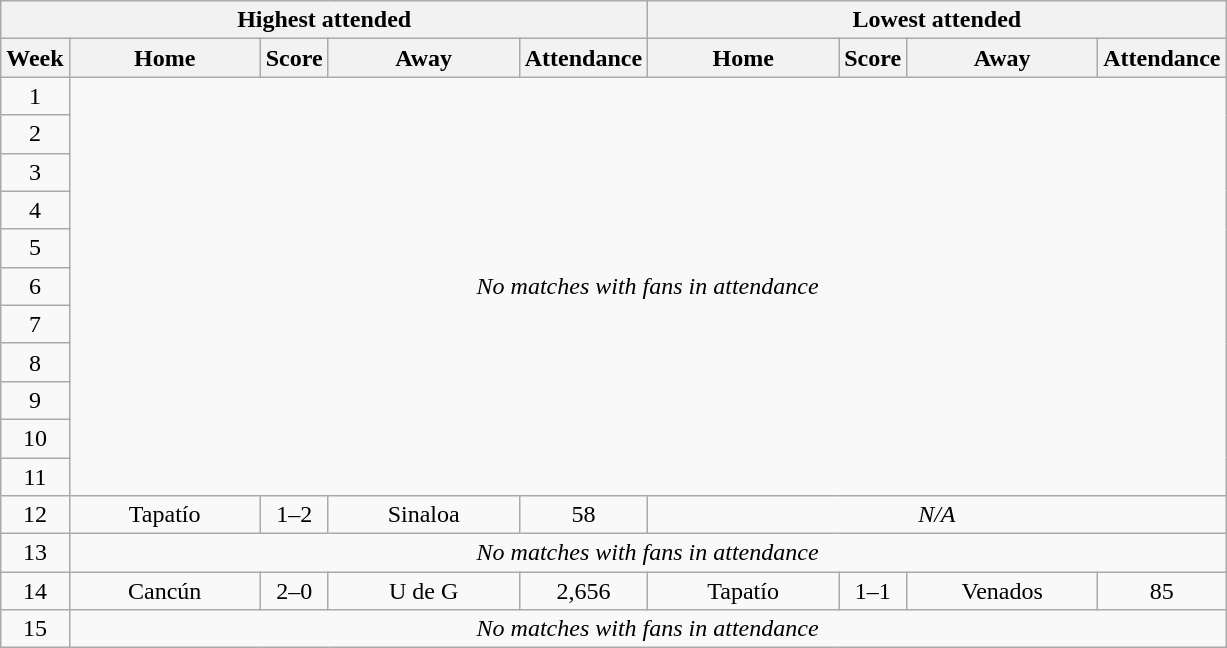<table class="wikitable" style="text-align:center">
<tr>
<th colspan=5>Highest attended</th>
<th colspan=4>Lowest attended</th>
</tr>
<tr>
<th>Week</th>
<th class="unsortable" width=120>Home</th>
<th>Score</th>
<th class="unsortable" width=120>Away</th>
<th>Attendance</th>
<th class="unsortable" width=120>Home</th>
<th>Score</th>
<th class="unsortable" width=120>Away</th>
<th>Attendance</th>
</tr>
<tr>
<td>1</td>
<td colspan="8" rowspan="11"><em>No matches with fans in attendance</em></td>
</tr>
<tr>
<td>2</td>
</tr>
<tr>
<td>3</td>
</tr>
<tr>
<td>4</td>
</tr>
<tr>
<td>5</td>
</tr>
<tr>
<td>6</td>
</tr>
<tr>
<td>7</td>
</tr>
<tr>
<td>8</td>
</tr>
<tr>
<td>9</td>
</tr>
<tr>
<td>10</td>
</tr>
<tr>
<td>11</td>
</tr>
<tr>
<td>12</td>
<td>Tapatío</td>
<td>1–2</td>
<td>Sinaloa</td>
<td>58</td>
<td colspan="4"><em>N/A</em></td>
</tr>
<tr>
<td>13</td>
<td colspan="8"><em>No matches with fans in attendance</em></td>
</tr>
<tr>
<td>14</td>
<td>Cancún</td>
<td>2–0</td>
<td>U de G</td>
<td>2,656</td>
<td>Tapatío</td>
<td>1–1</td>
<td>Venados</td>
<td>85</td>
</tr>
<tr>
<td>15</td>
<td colspan="8"><em>No matches with fans in attendance</em></td>
</tr>
</table>
